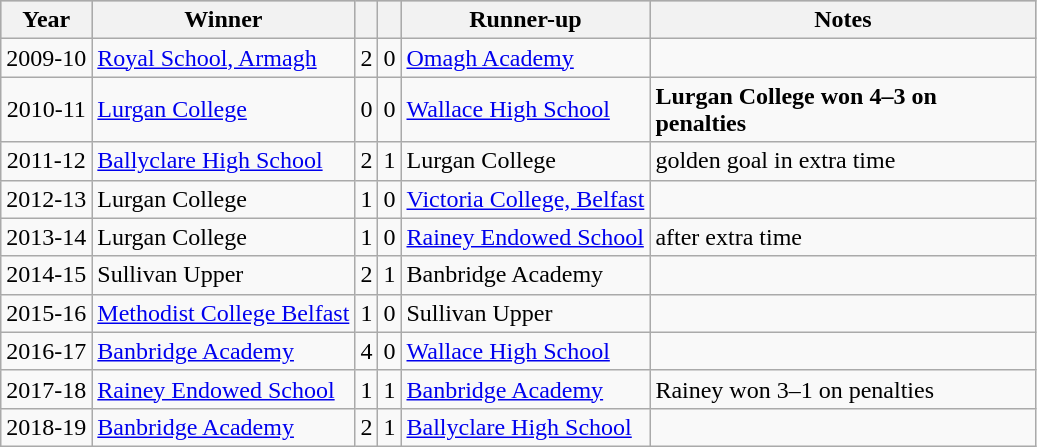<table class="wikitable">
<tr style="background:silver;">
<th><strong>Year</strong></th>
<th><strong>Winner</strong></th>
<th></th>
<th></th>
<th><strong>Runner-up</strong></th>
<th><strong>Notes</strong></th>
</tr>
<tr>
<td align="center">2009-10</td>
<td><a href='#'>Royal School, Armagh</a></td>
<td align="center">2</td>
<td align="center">0</td>
<td><a href='#'>Omagh Academy</a></td>
<td width="250"></td>
</tr>
<tr>
<td align="center">2010-11</td>
<td><a href='#'>Lurgan College</a></td>
<td align="center">0</td>
<td align="center">0</td>
<td><a href='#'>Wallace High School</a></td>
<td><strong>Lurgan College won 4–3 on penalties</strong></td>
</tr>
<tr>
<td align="center">2011-12</td>
<td><a href='#'>Ballyclare High School</a></td>
<td align="center">2</td>
<td align="center">1</td>
<td>Lurgan College</td>
<td>golden goal in extra time</td>
</tr>
<tr>
<td align="center">2012-13</td>
<td>Lurgan College</td>
<td align="center">1</td>
<td align="center">0</td>
<td><a href='#'>Victoria College, Belfast</a></td>
<td></td>
</tr>
<tr>
<td align="center">2013-14</td>
<td>Lurgan College</td>
<td align="center">1</td>
<td align="center">0</td>
<td><a href='#'>Rainey Endowed School</a></td>
<td>after extra time</td>
</tr>
<tr>
<td align="center">2014-15</td>
<td>Sullivan Upper</td>
<td align="center">2</td>
<td align="center">1</td>
<td>Banbridge Academy</td>
<td></td>
</tr>
<tr>
<td align="center">2015-16</td>
<td><a href='#'>Methodist College Belfast</a></td>
<td align="center">1</td>
<td align="center">0</td>
<td>Sullivan Upper</td>
<td></td>
</tr>
<tr>
<td align="center">2016-17</td>
<td><a href='#'>Banbridge Academy</a></td>
<td align="center">4</td>
<td align="center">0</td>
<td><a href='#'>Wallace High School</a></td>
<td></td>
</tr>
<tr>
<td align="center">2017-18</td>
<td><a href='#'>Rainey Endowed School</a></td>
<td align="center">1</td>
<td align="center">1</td>
<td><a href='#'>Banbridge Academy</a></td>
<td>Rainey won 3–1 on penalties</td>
</tr>
<tr>
<td align="center">2018-19</td>
<td><a href='#'>Banbridge Academy</a></td>
<td align="center">2</td>
<td align="center">1</td>
<td><a href='#'>Ballyclare High School</a></td>
<td></td>
</tr>
</table>
